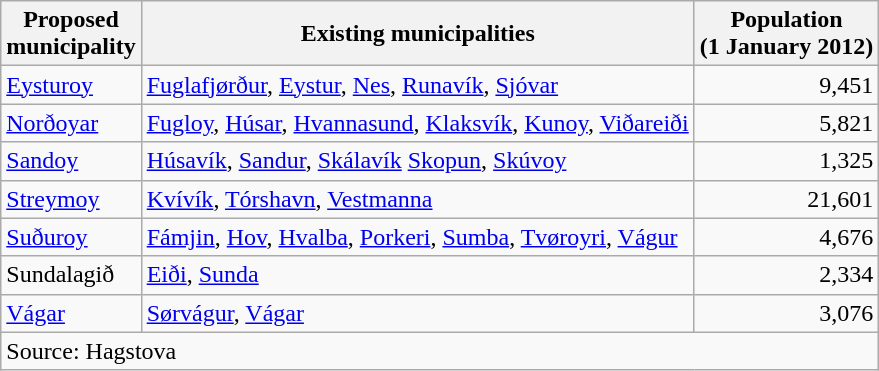<table class=wikitable>
<tr>
<th>Proposed<br>municipality</th>
<th>Existing municipalities</th>
<th>Population<br>(1 January 2012)</th>
</tr>
<tr>
<td><a href='#'>Eysturoy</a></td>
<td><a href='#'>Fuglafjørður</a>, <a href='#'>Eystur</a>, <a href='#'>Nes</a>, <a href='#'>Runavík</a>, <a href='#'>Sjóvar</a></td>
<td align=right>9,451</td>
</tr>
<tr>
<td><a href='#'>Norðoyar</a></td>
<td><a href='#'>Fugloy</a>, <a href='#'>Húsar</a>, <a href='#'>Hvannasund</a>, <a href='#'>Klaksvík</a>, <a href='#'>Kunoy</a>, <a href='#'>Viðareiði</a></td>
<td align=right>5,821</td>
</tr>
<tr>
<td><a href='#'>Sandoy</a></td>
<td><a href='#'>Húsavík</a>, <a href='#'>Sandur</a>, <a href='#'>Skálavík</a> <a href='#'>Skopun</a>, <a href='#'>Skúvoy</a></td>
<td align=right>1,325</td>
</tr>
<tr>
<td><a href='#'>Streymoy</a></td>
<td><a href='#'>Kvívík</a>, <a href='#'>Tórshavn</a>, <a href='#'>Vestmanna</a></td>
<td align=right>21,601</td>
</tr>
<tr>
<td><a href='#'>Suðuroy</a></td>
<td><a href='#'>Fámjin</a>, <a href='#'>Hov</a>, <a href='#'>Hvalba</a>, <a href='#'>Porkeri</a>, <a href='#'>Sumba</a>, <a href='#'>Tvøroyri</a>, <a href='#'>Vágur</a></td>
<td align=right>4,676</td>
</tr>
<tr>
<td>Sundalagið</td>
<td><a href='#'>Eiði</a>, <a href='#'>Sunda</a></td>
<td align=right>2,334</td>
</tr>
<tr>
<td><a href='#'>Vágar</a></td>
<td><a href='#'>Sørvágur</a>, <a href='#'>Vágar</a></td>
<td align=right>3,076</td>
</tr>
<tr>
<td colspan=3>Source: Hagstova</td>
</tr>
</table>
